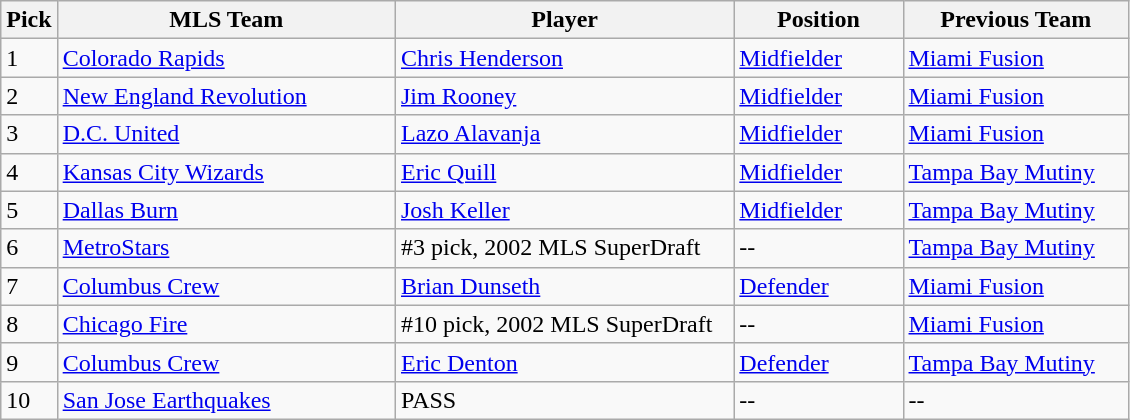<table class="wikitable">
<tr>
<th width="5%">Pick</th>
<th width="30%">MLS Team</th>
<th width="30%">Player</th>
<th width="15%">Position</th>
<th width="20%">Previous Team</th>
</tr>
<tr>
<td>1</td>
<td><a href='#'>Colorado Rapids</a></td>
<td><a href='#'>Chris Henderson</a></td>
<td><a href='#'>Midfielder</a></td>
<td><a href='#'>Miami Fusion</a></td>
</tr>
<tr>
<td>2</td>
<td><a href='#'>New England Revolution</a></td>
<td><a href='#'>Jim Rooney</a></td>
<td><a href='#'>Midfielder</a></td>
<td><a href='#'>Miami Fusion</a></td>
</tr>
<tr>
<td>3</td>
<td><a href='#'>D.C. United</a></td>
<td><a href='#'>Lazo Alavanja</a></td>
<td><a href='#'>Midfielder</a></td>
<td><a href='#'>Miami Fusion</a></td>
</tr>
<tr>
<td>4</td>
<td><a href='#'>Kansas City Wizards</a></td>
<td><a href='#'>Eric Quill</a></td>
<td><a href='#'>Midfielder</a></td>
<td><a href='#'>Tampa Bay Mutiny</a></td>
</tr>
<tr>
<td>5</td>
<td><a href='#'>Dallas Burn</a></td>
<td><a href='#'>Josh Keller</a></td>
<td><a href='#'>Midfielder</a></td>
<td><a href='#'>Tampa Bay Mutiny</a></td>
</tr>
<tr>
<td>6</td>
<td><a href='#'>MetroStars</a></td>
<td>#3 pick, 2002 MLS SuperDraft</td>
<td>--</td>
<td><a href='#'>Tampa Bay Mutiny</a></td>
</tr>
<tr>
<td>7</td>
<td><a href='#'>Columbus Crew</a></td>
<td><a href='#'>Brian Dunseth</a></td>
<td><a href='#'>Defender</a></td>
<td><a href='#'>Miami Fusion</a></td>
</tr>
<tr>
<td>8</td>
<td><a href='#'>Chicago Fire</a></td>
<td>#10 pick, 2002 MLS SuperDraft</td>
<td>--</td>
<td><a href='#'>Miami Fusion</a></td>
</tr>
<tr>
<td>9</td>
<td><a href='#'>Columbus Crew</a></td>
<td><a href='#'>Eric Denton</a></td>
<td><a href='#'>Defender</a></td>
<td><a href='#'>Tampa Bay Mutiny</a></td>
</tr>
<tr>
<td>10</td>
<td><a href='#'>San Jose Earthquakes</a></td>
<td>PASS</td>
<td>--</td>
<td>--</td>
</tr>
</table>
